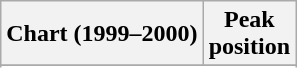<table class="wikitable sortable plainrowheaders">
<tr>
<th>Chart (1999–2000)</th>
<th>Peak<br>position</th>
</tr>
<tr>
</tr>
<tr>
</tr>
<tr>
</tr>
<tr>
</tr>
</table>
